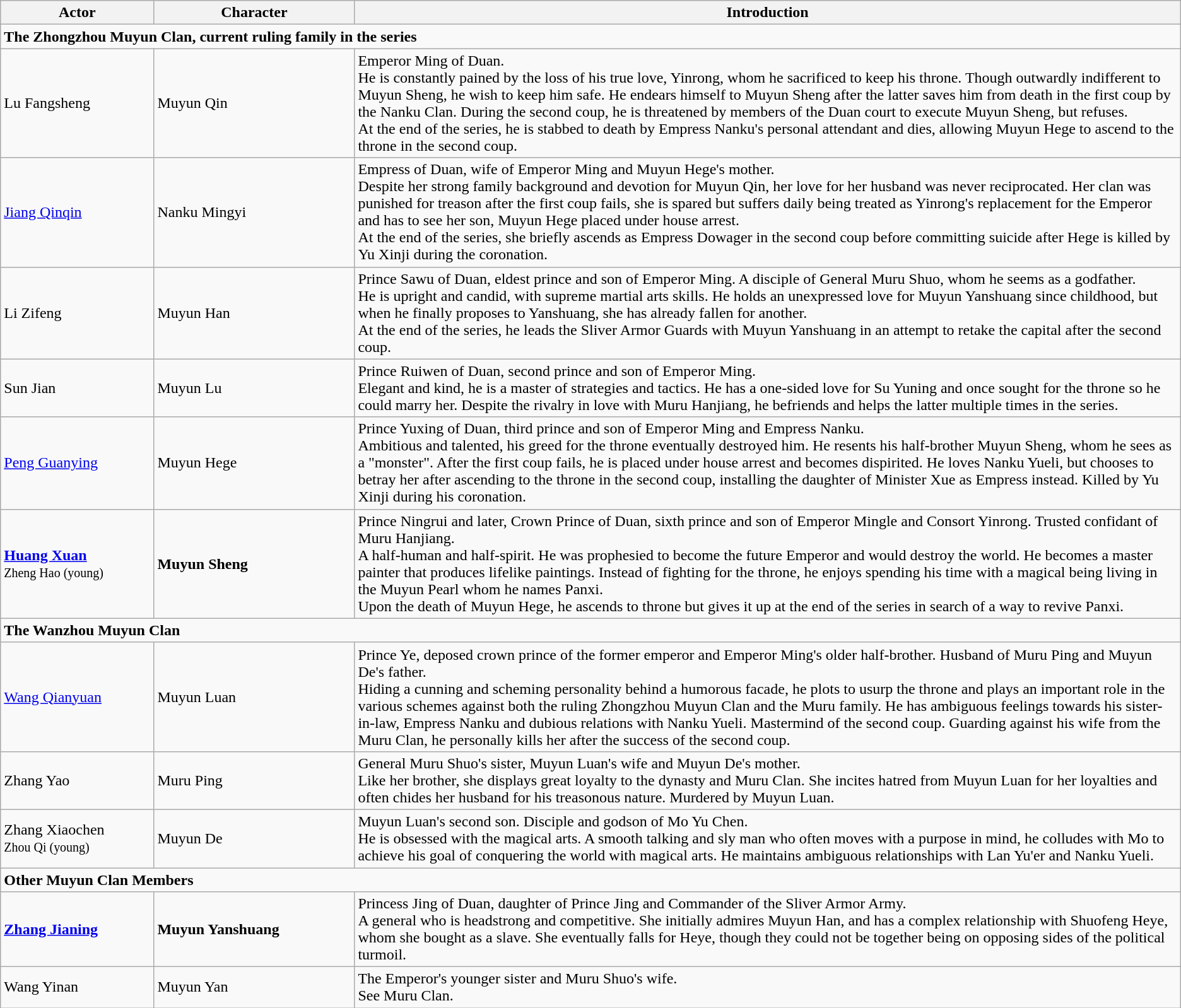<table class="wikitable">
<tr>
<th style="width:13%">Actor</th>
<th style="width:17%">Character</th>
<th>Introduction</th>
</tr>
<tr>
<td colspan="3"><strong>The Zhongzhou Muyun Clan, current ruling family in the series</strong></td>
</tr>
<tr>
<td>Lu Fangsheng</td>
<td>Muyun Qin</td>
<td>Emperor Ming of Duan.<br>He is constantly pained by the loss of his true love, Yinrong, whom he sacrificed to keep his throne. Though outwardly indifferent to Muyun Sheng, he wish to keep him safe. He endears himself to Muyun Sheng after the latter saves him from death in the first coup by the Nanku Clan. During the second coup, he is threatened by members of the Duan court to execute Muyun Sheng, but refuses.<br>At the end of the series, he is stabbed to death by Empress Nanku's personal attendant and dies, allowing Muyun Hege to ascend to the throne in the second coup.</td>
</tr>
<tr>
<td><a href='#'>Jiang Qinqin</a></td>
<td>Nanku Mingyi</td>
<td>Empress of Duan, wife of Emperor Ming and Muyun Hege's mother.<br>Despite her strong family background and devotion for Muyun Qin, her love for her husband was never reciprocated. Her clan was punished for treason after the first coup fails, she is spared but suffers daily being treated as Yinrong's replacement for the Emperor and has to see her son, Muyun Hege placed under house arrest.<br>At the end of the series, she briefly ascends as Empress Dowager in the second coup before committing suicide after Hege is killed by Yu Xinji during the coronation.</td>
</tr>
<tr>
<td>Li Zifeng</td>
<td>Muyun Han</td>
<td>Prince Sawu of Duan, eldest prince and son of Emperor Ming. A disciple of General Muru Shuo, whom he seems as a godfather.<br>He is upright and candid, with supreme martial arts skills. He holds an unexpressed love for Muyun Yanshuang since childhood, but when he finally proposes to Yanshuang, she has already fallen for another.<br>At the end of the series, he leads the Sliver Armor Guards with Muyun Yanshuang in an attempt to retake the capital after the second coup.</td>
</tr>
<tr>
<td>Sun Jian</td>
<td>Muyun Lu</td>
<td>Prince Ruiwen of Duan, second prince and son of Emperor Ming.<br>Elegant and kind, he is a master of strategies and tactics. He has a one-sided love for Su Yuning and once sought for the throne so he could marry her. Despite the rivalry in love with Muru Hanjiang, he befriends  and helps the latter multiple times in the series.</td>
</tr>
<tr>
<td><a href='#'>Peng Guanying</a></td>
<td>Muyun Hege</td>
<td>Prince Yuxing of Duan, third prince and son of Emperor Ming and Empress Nanku.<br>Ambitious and talented, his greed for the throne eventually destroyed him. He resents his half-brother Muyun Sheng, whom he sees as a "monster". After the first coup fails, he is placed under house arrest and becomes dispirited. He loves Nanku Yueli, but chooses to betray her after ascending to the throne in the second coup, installing the daughter of Minister Xue as Empress instead. Killed by Yu Xinji during his coronation.</td>
</tr>
<tr>
<td><strong><a href='#'>Huang Xuan</a></strong><br><small>Zheng Hao (young)</small></td>
<td><strong>Muyun Sheng</strong></td>
<td>Prince Ningrui and later, Crown Prince of Duan, sixth prince and son of Emperor Mingle and Consort Yinrong. Trusted confidant of Muru Hanjiang.<br>A half-human and half-spirit. He was prophesied to become the future Emperor and would destroy the world. He becomes a master painter that produces lifelike paintings. Instead of fighting for the throne, he enjoys spending his time with a magical being living in the Muyun Pearl whom he names Panxi.<br>Upon the death of Muyun Hege, he ascends to throne but gives it up at the end of the series in search of a way to revive Panxi.</td>
</tr>
<tr>
<td colspan="3"><strong>The Wanzhou Muyun Clan</strong></td>
</tr>
<tr>
<td><a href='#'>Wang Qianyuan</a></td>
<td>Muyun Luan</td>
<td>Prince Ye, deposed crown prince of the former emperor and Emperor Ming's older half-brother. Husband of Muru Ping and Muyun De's father.<br>Hiding a cunning and scheming personality behind a humorous facade, he plots to usurp the throne and plays an important role in the various schemes against both the ruling Zhongzhou Muyun Clan and the Muru family. He has ambiguous feelings towards his sister-in-law, Empress Nanku and dubious relations with Nanku Yueli. Mastermind of the second coup. Guarding against his wife from the Muru Clan, he personally kills her after the success of the second coup.</td>
</tr>
<tr>
<td>Zhang Yao</td>
<td>Muru Ping</td>
<td>General Muru Shuo's sister, Muyun Luan's wife and Muyun De's mother.<br>Like her brother, she displays great loyalty to the dynasty and Muru Clan. She incites hatred from Muyun Luan for her loyalties and often chides her husband for his treasonous nature. Murdered by Muyun Luan.</td>
</tr>
<tr>
<td>Zhang Xiaochen<br><small>Zhou Qi (young)</small></td>
<td>Muyun De</td>
<td>Muyun Luan's second son. Disciple and godson of Mo Yu Chen.<br>He is obsessed with the magical arts. A smooth talking and sly man who often moves with a purpose in mind, he colludes with Mo to achieve his goal of conquering the world with magical arts. He maintains ambiguous relationships with Lan Yu'er and Nanku Yueli.</td>
</tr>
<tr>
<td colspan="3"><strong>Other Muyun Clan Members</strong></td>
</tr>
<tr>
<td><strong><a href='#'>Zhang Jianing</a></strong></td>
<td><strong>Muyun Yanshuang</strong></td>
<td>Princess Jing of Duan, daughter of Prince Jing and Commander of the Sliver Armor Army.<br>A general who is headstrong and competitive. She initially admires Muyun Han, and has a complex relationship with Shuofeng Heye, whom she bought as a slave. She eventually falls for Heye, though they could not be together being on opposing sides of the political turmoil.</td>
</tr>
<tr>
<td>Wang Yinan</td>
<td>Muyun Yan</td>
<td>The Emperor's younger sister and Muru Shuo's wife.<br>See Muru Clan.</td>
</tr>
</table>
